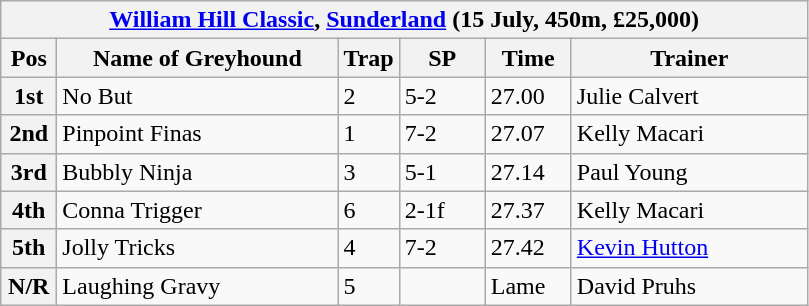<table class="wikitable">
<tr>
<th colspan="6"><a href='#'>William Hill Classic</a>, <a href='#'>Sunderland</a> (15 July, 450m, £25,000)</th>
</tr>
<tr>
<th width=30>Pos</th>
<th width=180>Name of Greyhound</th>
<th width=30>Trap</th>
<th width=50>SP</th>
<th width=50>Time</th>
<th width=150>Trainer</th>
</tr>
<tr>
<th>1st</th>
<td>No But</td>
<td>2</td>
<td>5-2</td>
<td>27.00</td>
<td>Julie Calvert</td>
</tr>
<tr>
<th>2nd</th>
<td>Pinpoint Finas</td>
<td>1</td>
<td>7-2</td>
<td>27.07</td>
<td>Kelly Macari</td>
</tr>
<tr>
<th>3rd</th>
<td>Bubbly Ninja</td>
<td>3</td>
<td>5-1</td>
<td>27.14</td>
<td>Paul Young</td>
</tr>
<tr>
<th>4th</th>
<td>Conna Trigger</td>
<td>6</td>
<td>2-1f</td>
<td>27.37</td>
<td>Kelly Macari</td>
</tr>
<tr>
<th>5th</th>
<td>Jolly Tricks</td>
<td>4</td>
<td>7-2</td>
<td>27.42</td>
<td><a href='#'>Kevin Hutton</a></td>
</tr>
<tr>
<th>N/R</th>
<td>Laughing Gravy</td>
<td>5</td>
<td></td>
<td>Lame</td>
<td>David Pruhs</td>
</tr>
</table>
